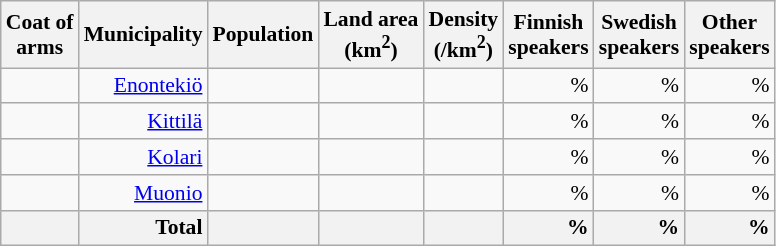<table class="wikitable sortable" style="font-size: 90%; text-align: right; line-height: normal">
<tr>
<th class="unsortable">Coat of<br>arms</th>
<th>Municipality</th>
<th>Population</th>
<th>Land area<br>(km<sup>2</sup>)</th>
<th>Density<br>(/km<sup>2</sup>)</th>
<th>Finnish<br>speakers</th>
<th>Swedish<br>speakers</th>
<th>Other<br>speakers</th>
</tr>
<tr>
<td></td>
<td><a href='#'>Enontekiö</a></td>
<td></td>
<td></td>
<td></td>
<td> %</td>
<td> %</td>
<td> %</td>
</tr>
<tr>
<td></td>
<td><a href='#'>Kittilä</a></td>
<td></td>
<td></td>
<td></td>
<td> %</td>
<td> %</td>
<td> %</td>
</tr>
<tr>
<td></td>
<td><a href='#'>Kolari</a></td>
<td></td>
<td></td>
<td></td>
<td> %</td>
<td> %</td>
<td> %</td>
</tr>
<tr>
<td></td>
<td><a href='#'>Muonio</a></td>
<td></td>
<td></td>
<td></td>
<td> %</td>
<td> %</td>
<td> %</td>
</tr>
<tr>
<th></th>
<th + style=text-align:right><strong>Total</strong></th>
<th + style=text-align:right></th>
<th + style=text-align:right></th>
<th + style=text-align:right></th>
<th !+ style=text-align:right> %</th>
<th !+ style=text-align:right> %</th>
<th !+ style=text-align:right> %</th>
</tr>
</table>
